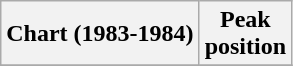<table class="wikitable plainrowheaders"  style="text-align:center">
<tr>
<th scope="col">Chart (1983-1984)</th>
<th scope="col">Peak<br>position</th>
</tr>
<tr>
</tr>
</table>
